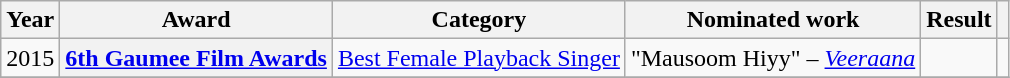<table class="wikitable plainrowheaders sortable">
<tr>
<th scope="col">Year</th>
<th scope="col">Award</th>
<th scope="col">Category</th>
<th scope="col">Nominated work</th>
<th scope="col">Result</th>
<th scope="col" class="unsortable"></th>
</tr>
<tr>
<td>2015</td>
<th scope="row"><a href='#'>6th Gaumee Film Awards</a></th>
<td><a href='#'>Best Female Playback Singer</a></td>
<td>"Mausoom Hiyy" – <em><a href='#'>Veeraana</a></em></td>
<td></td>
<td style="text-align:center;"></td>
</tr>
<tr>
</tr>
</table>
